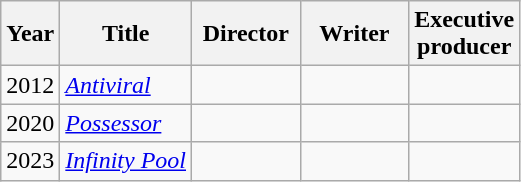<table class="wikitable">
<tr>
<th>Year</th>
<th>Title</th>
<th width=65>Director</th>
<th width=65>Writer</th>
<th>Executive<br>producer</th>
</tr>
<tr>
<td>2012</td>
<td><em><a href='#'>Antiviral</a></em></td>
<td></td>
<td></td>
<td></td>
</tr>
<tr>
<td>2020</td>
<td><em><a href='#'>Possessor</a></em></td>
<td></td>
<td></td>
<td></td>
</tr>
<tr>
<td>2023</td>
<td><em><a href='#'>Infinity Pool</a></em></td>
<td></td>
<td></td>
<td></td>
</tr>
</table>
